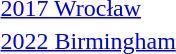<table>
<tr>
<td><a href='#'>2017 Wrocław</a><br></td>
<td></td>
<td></td>
<td></td>
</tr>
<tr>
<td><a href='#'>2022 Birmingham</a><br></td>
<td></td>
<td></td>
<td></td>
</tr>
</table>
